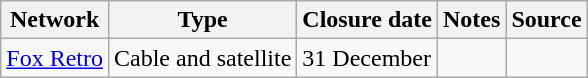<table class="wikitable sortable">
<tr>
<th>Network</th>
<th>Type</th>
<th>Closure date</th>
<th>Notes</th>
<th>Source</th>
</tr>
<tr>
<td><a href='#'>Fox Retro</a></td>
<td>Cable and satellite</td>
<td>31 December</td>
<td></td>
<td></td>
</tr>
</table>
